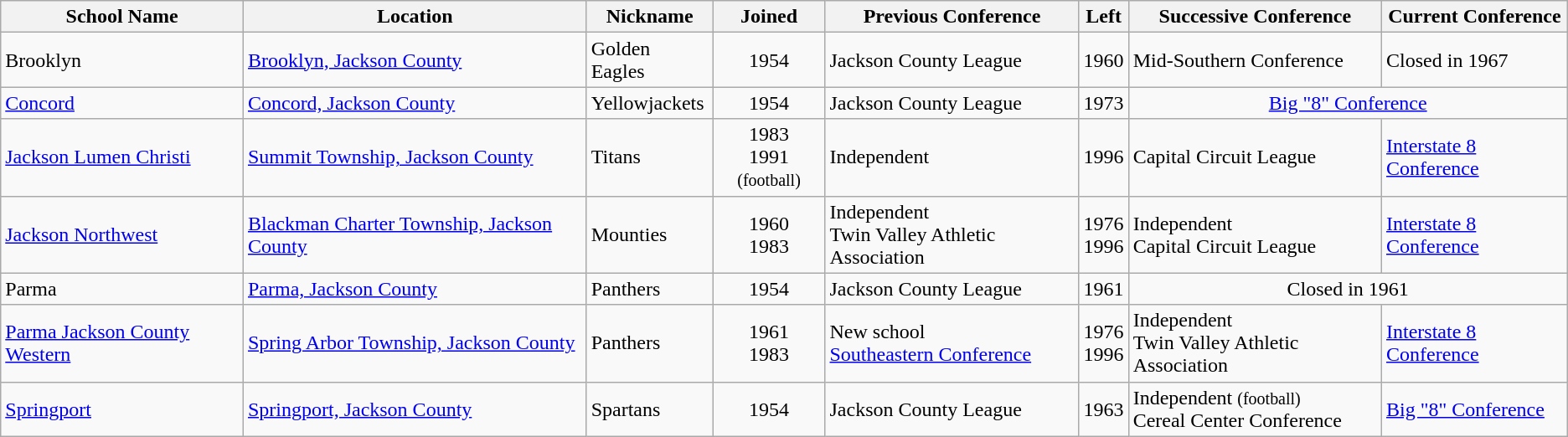<table class="wikitable">
<tr>
<th>School Name</th>
<th>Location</th>
<th>Nickname</th>
<th>Joined</th>
<th>Previous Conference</th>
<th>Left</th>
<th>Successive Conference</th>
<th>Current Conference</th>
</tr>
<tr>
<td>Brooklyn</td>
<td><a href='#'>Brooklyn, Jackson County</a></td>
<td>Golden Eagles</td>
<td style="text-align:center;">1954</td>
<td>Jackson County League</td>
<td style="text-align:center;">1960</td>
<td>Mid-Southern Conference</td>
<td>Closed in 1967</td>
</tr>
<tr>
<td><a href='#'>Concord</a></td>
<td><a href='#'>Concord, Jackson County</a></td>
<td>Yellowjackets</td>
<td style="text-align:center;">1954</td>
<td>Jackson County League</td>
<td style="text-align:center;">1973</td>
<td colspan="2" style="text-align:center;"><a href='#'>Big "8" Conference</a></td>
</tr>
<tr>
<td><a href='#'>Jackson Lumen Christi</a></td>
<td><a href='#'>Summit Township, Jackson County</a></td>
<td>Titans</td>
<td style="text-align:center;">1983<br>1991 <small>(football)</small></td>
<td>Independent</td>
<td style="text-align:center;">1996</td>
<td>Capital Circuit League</td>
<td><a href='#'>Interstate 8 Conference</a></td>
</tr>
<tr>
<td><a href='#'>Jackson Northwest</a></td>
<td><a href='#'>Blackman Charter Township, Jackson County</a></td>
<td>Mounties</td>
<td style="text-align:center;">1960<br>1983</td>
<td>Independent<br>Twin Valley Athletic Association</td>
<td style="text-align:center;">1976<br>1996</td>
<td>Independent<br>Capital Circuit League</td>
<td><a href='#'>Interstate 8 Conference</a></td>
</tr>
<tr>
<td>Parma</td>
<td><a href='#'>Parma, Jackson County</a></td>
<td>Panthers</td>
<td style="text-align:center;">1954</td>
<td>Jackson County League</td>
<td style="text-align:center;">1961</td>
<td colspan="2" style="text-align:center;">Closed in 1961</td>
</tr>
<tr>
<td><a href='#'>Parma Jackson County Western</a></td>
<td><a href='#'>Spring Arbor Township, Jackson County</a></td>
<td>Panthers</td>
<td style="text-align:center;">1961<br>1983</td>
<td>New school<br><a href='#'>Southeastern Conference</a></td>
<td style="text-align:center;">1976<br>1996</td>
<td>Independent<br>Twin Valley Athletic Association</td>
<td><a href='#'>Interstate 8 Conference</a></td>
</tr>
<tr>
<td><a href='#'>Springport</a></td>
<td><a href='#'>Springport, Jackson County</a></td>
<td>Spartans</td>
<td style="text-align:center;">1954</td>
<td>Jackson County League</td>
<td style="text-align:center;">1963</td>
<td>Independent <small>(football)</small><br>Cereal Center Conference</td>
<td><a href='#'>Big "8" Conference</a></td>
</tr>
</table>
